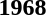<table>
<tr>
<td><strong>1968</strong><br></td>
</tr>
</table>
